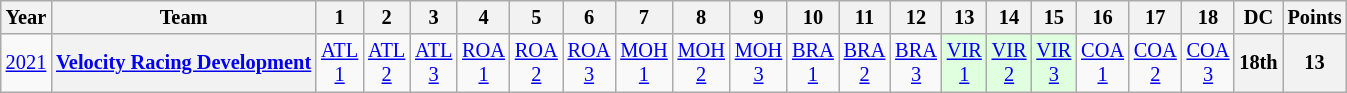<table class="wikitable" style="text-align:center; font-size:85%">
<tr>
<th>Year</th>
<th>Team</th>
<th>1</th>
<th>2</th>
<th>3</th>
<th>4</th>
<th>5</th>
<th>6</th>
<th>7</th>
<th>8</th>
<th>9</th>
<th>10</th>
<th>11</th>
<th>12</th>
<th>13</th>
<th>14</th>
<th>15</th>
<th>16</th>
<th>17</th>
<th>18</th>
<th>DC</th>
<th>Points</th>
</tr>
<tr>
<td><a href='#'>2021</a></td>
<th nowrap><a href='#'>Velocity Racing Development</a></th>
<td><a href='#'>ATL<br>1</a></td>
<td><a href='#'>ATL<br>2</a></td>
<td><a href='#'>ATL<br>3</a></td>
<td><a href='#'>ROA<br>1</a></td>
<td><a href='#'>ROA<br>2</a></td>
<td><a href='#'>ROA<br>3</a></td>
<td><a href='#'>MOH<br>1</a></td>
<td><a href='#'>MOH<br>2</a></td>
<td><a href='#'>MOH<br>3</a></td>
<td><a href='#'>BRA<br>1</a></td>
<td><a href='#'>BRA<br>2</a></td>
<td><a href='#'>BRA<br>3</a></td>
<td style="background:#dfffdf;"><a href='#'>VIR<br>1</a><br></td>
<td style="background:#dfffdf;"><a href='#'>VIR<br>2</a><br></td>
<td style="background:#dfffdf;"><a href='#'>VIR<br>3</a><br></td>
<td><a href='#'>COA<br>1</a></td>
<td><a href='#'>COA<br>2</a></td>
<td><a href='#'>COA<br>3</a></td>
<th>18th</th>
<th>13</th>
</tr>
</table>
